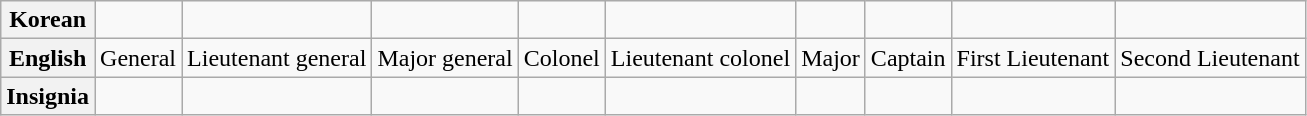<table class="wikitable">
<tr>
<th>Korean</th>
<td></td>
<td></td>
<td></td>
<td></td>
<td></td>
<td></td>
<td></td>
<td></td>
<td></td>
</tr>
<tr>
<th>English</th>
<td>General</td>
<td>Lieutenant general</td>
<td>Major general</td>
<td>Colonel</td>
<td>Lieutenant colonel</td>
<td>Major</td>
<td>Captain</td>
<td>First Lieutenant</td>
<td>Second Lieutenant</td>
</tr>
<tr>
<th>Insignia</th>
<td></td>
<td></td>
<td></td>
<td></td>
<td></td>
<td></td>
<td></td>
<td></td>
<td></td>
</tr>
</table>
